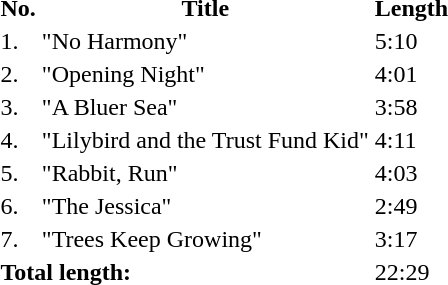<table class="tracklist">
<tr>
<th>No.</th>
<th>Title</th>
<th>Length</th>
</tr>
<tr>
<td>1.</td>
<td>"No Harmony"</td>
<td>5:10</td>
</tr>
<tr>
<td>2.</td>
<td>"Opening Night"</td>
<td>4:01</td>
</tr>
<tr>
<td>3.</td>
<td>"A Bluer Sea"</td>
<td>3:58</td>
</tr>
<tr>
<td>4.</td>
<td>"Lilybird and the Trust Fund Kid"</td>
<td>4:11</td>
</tr>
<tr>
<td>5.</td>
<td>"Rabbit, Run"</td>
<td>4:03</td>
</tr>
<tr>
<td>6.</td>
<td>"The Jessica"</td>
<td>2:49</td>
</tr>
<tr>
<td>7.</td>
<td>"Trees Keep Growing"</td>
<td>3:17</td>
</tr>
<tr>
<td colspan="2"><strong>Total length:</strong></td>
<td>22:29</td>
</tr>
</table>
